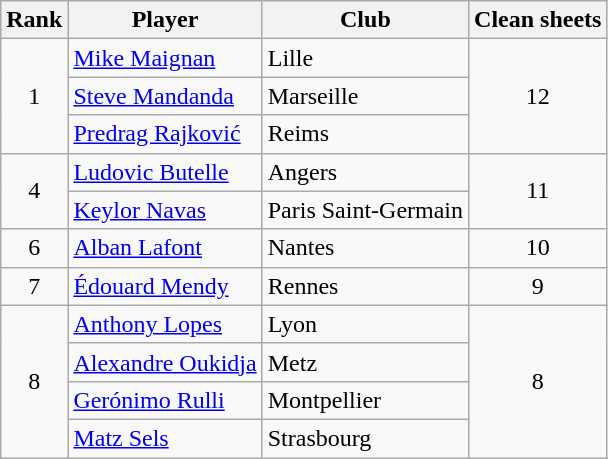<table class="wikitable" style="text-align:center">
<tr>
<th>Rank</th>
<th>Player</th>
<th>Club</th>
<th>Clean sheets</th>
</tr>
<tr>
<td rowspan=3>1</td>
<td align="left"> <a href='#'>Mike Maignan</a></td>
<td align="left">Lille</td>
<td rowspan=3>12</td>
</tr>
<tr>
<td align="left"> <a href='#'>Steve Mandanda</a></td>
<td align="left">Marseille</td>
</tr>
<tr>
<td align="left"> <a href='#'>Predrag Rajković</a></td>
<td align="left">Reims</td>
</tr>
<tr>
<td rowspan=2>4</td>
<td align="left"> <a href='#'>Ludovic Butelle</a></td>
<td align="left">Angers</td>
<td rowspan=2>11</td>
</tr>
<tr>
<td align="left"> <a href='#'>Keylor Navas</a></td>
<td align="left">Paris Saint-Germain</td>
</tr>
<tr>
<td>6</td>
<td align="left"> <a href='#'>Alban Lafont</a></td>
<td align="left">Nantes</td>
<td>10</td>
</tr>
<tr>
<td>7</td>
<td align="left"> <a href='#'>Édouard Mendy</a></td>
<td align="left">Rennes</td>
<td>9</td>
</tr>
<tr>
<td rowspan=4>8</td>
<td align="left"> <a href='#'>Anthony Lopes</a></td>
<td align="left">Lyon</td>
<td rowspan=4>8</td>
</tr>
<tr>
<td align="left"> <a href='#'>Alexandre Oukidja</a></td>
<td align="left">Metz</td>
</tr>
<tr>
<td align="left"> <a href='#'>Gerónimo Rulli</a></td>
<td align="left">Montpellier</td>
</tr>
<tr>
<td align="left"> <a href='#'>Matz Sels</a></td>
<td align="left">Strasbourg</td>
</tr>
</table>
